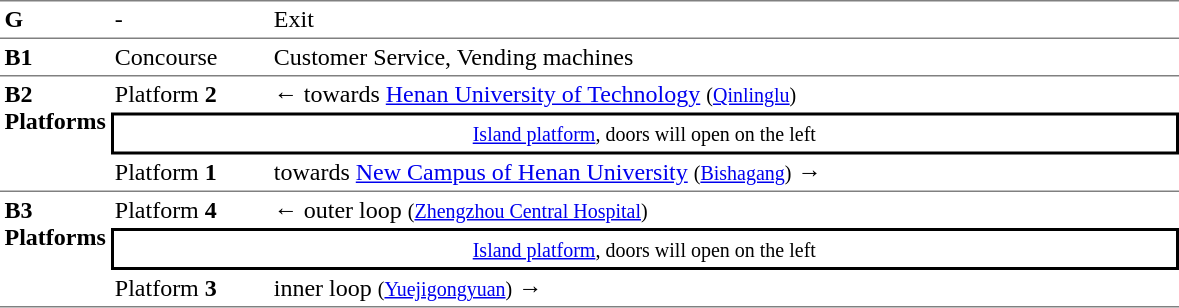<table table border=0 cellspacing=0 cellpadding=3>
<tr>
<td style="border-top:solid 1px gray;" width=50 valign=top><strong>G</strong></td>
<td style="border-top:solid 1px gray;" width=100 valign=top>-</td>
<td style="border-top:solid 1px gray;" width=600 valign=top>Exit</td>
</tr>
<tr>
<td style="border-bottom:solid 1px gray; border-top:solid 1px gray;" valign=top width=50><strong>B1</strong></td>
<td style="border-bottom:solid 1px gray; border-top:solid 1px gray;" valign=top width=100>Concourse<br></td>
<td style="border-bottom:solid 1px gray; border-top:solid 1px gray;" valign=top width=390>Customer Service, Vending machines</td>
</tr>
<tr>
<td style="border-bottom:solid 1px gray;" rowspan="3" valign=top><strong>B2<br>Platforms</strong></td>
<td>Platform <span> <strong>2</strong></span></td>
<td>←  towards <a href='#'>Henan University of Technology</a> <small>(<a href='#'>Qinlinglu</a>)</small></td>
</tr>
<tr>
<td style="border-right:solid 2px black;border-left:solid 2px black;border-top:solid 2px black;border-bottom:solid 2px black;text-align:center;" colspan=2><small><a href='#'>Island platform</a>, doors will open on the left</small></td>
</tr>
<tr>
<td style="border-bottom:solid 1px gray;">Platform <span> <strong>1</strong></span></td>
<td style="border-bottom:solid 1px gray;">  towards <a href='#'>New Campus of Henan University</a> <small>(<a href='#'>Bishagang</a>)</small> →</td>
</tr>
<tr>
<td style="border-bottom:solid 1px gray;" rowspan="3" valign=top><strong>B3<br>Platforms</strong></td>
<td>Platform <span> <strong>4</strong></span></td>
<td>←  outer loop <small>(<a href='#'>Zhengzhou Central Hospital</a>)</small></td>
</tr>
<tr>
<td style="border-right:solid 2px black;border-left:solid 2px black;border-top:solid 2px black;border-bottom:solid 2px black;text-align:center;" colspan=2><small><a href='#'>Island platform</a>, doors will open on the left</small></td>
</tr>
<tr>
<td style="border-bottom:solid 1px gray;">Platform <span> <strong>3</strong></span></td>
<td style="border-bottom:solid 1px gray;">  inner loop <small>(<a href='#'>Yuejigongyuan</a>)</small> →</td>
</tr>
</table>
